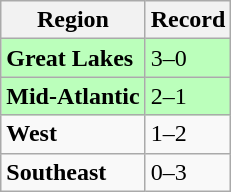<table class="wikitable">
<tr>
<th>Region</th>
<th>Record</th>
</tr>
<tr bgcolor=#bbffbb>
<td><strong>Great Lakes</strong></td>
<td>3–0</td>
</tr>
<tr bgcolor=#bbffbb>
<td><strong>Mid-Atlantic</strong></td>
<td>2–1</td>
</tr>
<tr>
<td><strong>West</strong></td>
<td>1–2</td>
</tr>
<tr>
<td><strong>Southeast</strong></td>
<td>0–3</td>
</tr>
</table>
